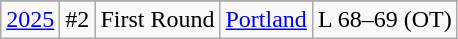<table class="wikitable" style="text-align:center">
<tr>
</tr>
<tr>
<td><a href='#'>2025</a></td>
<td>#2</td>
<td>First Round</td>
<td><a href='#'>Portland</a></td>
<td>L 68–69 (OT)</td>
</tr>
</table>
